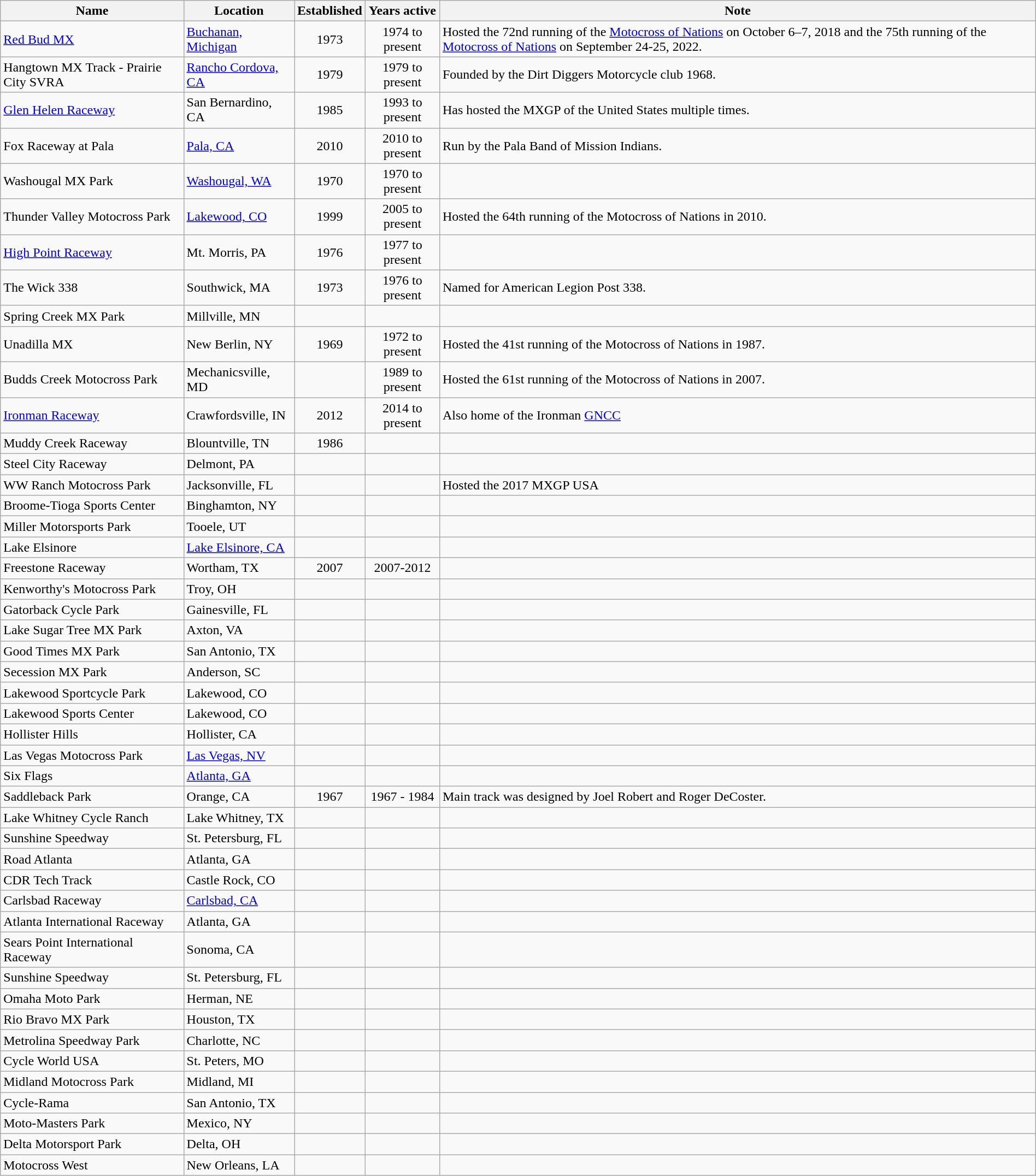<table class="wikitable sortable" style="width:100%;">
<tr>
<th>Name</th>
<th class="unsortable">Location</th>
<th>Established</th>
<th class="unsortable">Years active</th>
<th class="unsortable">Note</th>
</tr>
<tr>
<td><a href='#'>Red Bud MX</a></td>
<td><a href='#'>Buchanan, Michigan</a></td>
<td align=center>1973</td>
<td align=center>1974 to present</td>
<td>Hosted the 72nd running of the <a href='#'>Motocross of Nations</a> on October 6–7, 2018 and the 75th running of the <a href='#'>Motocross of Nations</a> on September 24-25, 2022.</td>
</tr>
<tr>
<td>Hangtown MX Track - Prairie City SVRA</td>
<td><a href='#'>Rancho Cordova, CA</a></td>
<td align=center>1979</td>
<td align=center>1979 to present</td>
<td>Founded by the Dirt Diggers Motorcycle club 1968.</td>
</tr>
<tr>
<td><a href='#'>Glen Helen Raceway</a></td>
<td>San Bernardino, CA</td>
<td align=center>1985</td>
<td align=center>1993 to present</td>
<td>Has hosted the MXGP of the United States multiple times.</td>
</tr>
<tr>
<td>Fox Raceway at Pala</td>
<td><a href='#'>Pala, CA</a></td>
<td align=center>2010</td>
<td align=center>2010 to present</td>
<td>Run by the Pala Band of Mission Indians.</td>
</tr>
<tr>
<td>Washougal MX Park</td>
<td><a href='#'>Washougal, WA</a></td>
<td align=center>1970</td>
<td align=center>1970 to present</td>
<td></td>
</tr>
<tr>
<td>Thunder Valley Motocross Park</td>
<td><a href='#'>Lakewood, CO</a></td>
<td align=center>1999</td>
<td align=center>2005 to present</td>
<td>Hosted the 64th running of the Motocross of Nations in 2010.</td>
</tr>
<tr>
<td><a href='#'>High Point Raceway</a></td>
<td>Mt. Morris, PA</td>
<td align=center>1976</td>
<td align=center>1977 to present</td>
<td></td>
</tr>
<tr>
<td>The Wick 338</td>
<td>Southwick, MA</td>
<td align=center>1973</td>
<td align=center>1976 to present</td>
<td>Named for American Legion Post 338.</td>
</tr>
<tr>
<td>Spring Creek MX Park</td>
<td>Millville, MN</td>
<td align=center></td>
<td align=center></td>
<td></td>
</tr>
<tr>
<td>Unadilla MX</td>
<td>New Berlin, NY</td>
<td align=center>1969</td>
<td align=center>1972 to present</td>
<td>Hosted the 41st running of the Motocross of Nations in 1987.</td>
</tr>
<tr>
<td>Budds Creek Motocross Park</td>
<td>Mechanicsville, MD</td>
<td align=center></td>
<td align=center>1989 to present</td>
<td>Hosted the 61st running of the Motocross of Nations in 2007.</td>
</tr>
<tr>
<td><a href='#'>Ironman Raceway</a></td>
<td>Crawfordsville, IN</td>
<td align=center>2012</td>
<td align=center>2014 to present</td>
<td>Also home of the Ironman <a href='#'>GNCC</a></td>
</tr>
<tr>
<td>Muddy Creek Raceway</td>
<td>Blountville, TN</td>
<td align=center>1986</td>
<td align=center></td>
<td></td>
</tr>
<tr>
<td>Steel City Raceway</td>
<td>Delmont, PA</td>
<td align=center></td>
<td align=center></td>
<td></td>
</tr>
<tr>
<td>WW Ranch Motocross Park</td>
<td>Jacksonville, FL</td>
<td align=center></td>
<td align=center></td>
<td>Hosted the 2017 MXGP USA</td>
</tr>
<tr>
<td>Broome-Tioga Sports Center</td>
<td>Binghamton, NY</td>
<td align=center></td>
<td align=center></td>
<td></td>
</tr>
<tr>
<td>Miller Motorsports Park</td>
<td>Tooele, UT</td>
<td align=center></td>
<td align=center></td>
<td></td>
</tr>
<tr>
<td>Lake Elsinore</td>
<td><a href='#'>Lake Elsinore, CA</a></td>
<td align=center></td>
<td align=center></td>
<td></td>
</tr>
<tr>
<td>Freestone Raceway</td>
<td>Wortham, TX</td>
<td align=center>2007</td>
<td align=center>2007-2012</td>
<td></td>
</tr>
<tr>
<td>Kenworthy's Motocross Park</td>
<td>Troy, OH</td>
<td align=center></td>
<td align=center></td>
<td></td>
</tr>
<tr>
<td>Gatorback Cycle Park</td>
<td>Gainesville, FL</td>
<td align=center></td>
<td align=center></td>
<td></td>
</tr>
<tr>
<td>Lake Sugar Tree MX Park</td>
<td>Axton, VA</td>
<td align=center></td>
<td align=center></td>
<td></td>
</tr>
<tr>
<td>Good Times MX Park</td>
<td>San Antonio, TX</td>
<td align=center></td>
<td align=center></td>
<td></td>
</tr>
<tr>
<td>Secession MX Park</td>
<td>Anderson, SC</td>
<td align=center></td>
<td align=center></td>
<td></td>
</tr>
<tr>
<td>Lakewood Sportcycle Park</td>
<td>Lakewood, CO</td>
<td align=center></td>
<td align=center></td>
<td></td>
</tr>
<tr>
<td>Lakewood Sports Center</td>
<td>Lakewood, CO</td>
<td align=center></td>
<td align=center></td>
<td></td>
</tr>
<tr>
<td>Hollister Hills</td>
<td>Hollister, CA</td>
<td align=center></td>
<td align=center></td>
<td></td>
</tr>
<tr>
<td>Las Vegas Motocross Park</td>
<td><a href='#'>Las Vegas, NV</a></td>
<td align=center></td>
<td align=center></td>
<td></td>
</tr>
<tr>
<td>Six Flags</td>
<td><a href='#'>Atlanta, GA</a></td>
<td align=center></td>
<td align=center></td>
<td></td>
</tr>
<tr>
<td>Saddleback Park</td>
<td>Orange, CA</td>
<td align=center>1967</td>
<td align=center>1967 - 1984</td>
<td>Main track was designed by Joel Robert and Roger DeCoster.</td>
</tr>
<tr>
<td>Lake Whitney Cycle Ranch</td>
<td>Lake Whitney, TX</td>
<td align=center></td>
<td align=center></td>
<td></td>
</tr>
<tr>
<td>Sunshine Speedway</td>
<td>St. Petersburg, FL</td>
<td align=center></td>
<td align=center></td>
<td></td>
</tr>
<tr>
<td>Road Atlanta</td>
<td>Atlanta, GA</td>
<td align=center></td>
<td align=center></td>
<td></td>
</tr>
<tr>
<td>CDR Tech Track</td>
<td>Castle Rock, CO</td>
<td align=center></td>
<td align=center></td>
<td></td>
</tr>
<tr>
<td>Carlsbad Raceway</td>
<td><a href='#'>Carlsbad, CA</a></td>
<td align=center></td>
<td align=center></td>
<td></td>
</tr>
<tr>
<td>Atlanta International Raceway</td>
<td>Atlanta, GA</td>
<td align=center></td>
<td align=center></td>
<td></td>
</tr>
<tr>
<td>Sears Point International Raceway</td>
<td>Sonoma, CA</td>
<td align=center></td>
<td align=center></td>
<td></td>
</tr>
<tr>
<td>Sunshine Speedway</td>
<td>St. Petersburg, FL</td>
<td align=center></td>
<td align=center></td>
<td></td>
</tr>
<tr>
<td>Omaha Moto Park</td>
<td>Herman, NE</td>
<td align=center></td>
<td align=center></td>
<td></td>
</tr>
<tr>
<td>Rio Bravo MX Park</td>
<td>Houston, TX</td>
<td align=center></td>
<td align=center></td>
<td></td>
</tr>
<tr>
<td>Metrolina Speedway Park</td>
<td>Charlotte, NC</td>
<td align=center></td>
<td align=center></td>
<td></td>
</tr>
<tr>
<td>Cycle World USA</td>
<td>St. Peters, MO</td>
<td align=center></td>
<td align=center></td>
<td></td>
</tr>
<tr>
<td>Midland Motocross Park</td>
<td>Midland, MI</td>
<td align=center></td>
<td align=center></td>
<td></td>
</tr>
<tr>
<td>Cycle-Rama</td>
<td>San Antonio, TX</td>
<td align=center></td>
<td align=center></td>
<td></td>
</tr>
<tr>
<td>Moto-Masters Park</td>
<td>Mexico, NY</td>
<td align=center></td>
<td align=center></td>
<td></td>
</tr>
<tr>
<td>Delta Motorsport Park</td>
<td>Delta, OH</td>
<td align=center></td>
<td align=center></td>
<td></td>
</tr>
<tr>
<td>Motocross West</td>
<td>New Orleans, LA</td>
<td align=center></td>
<td align=center></td>
<td></td>
</tr>
</table>
